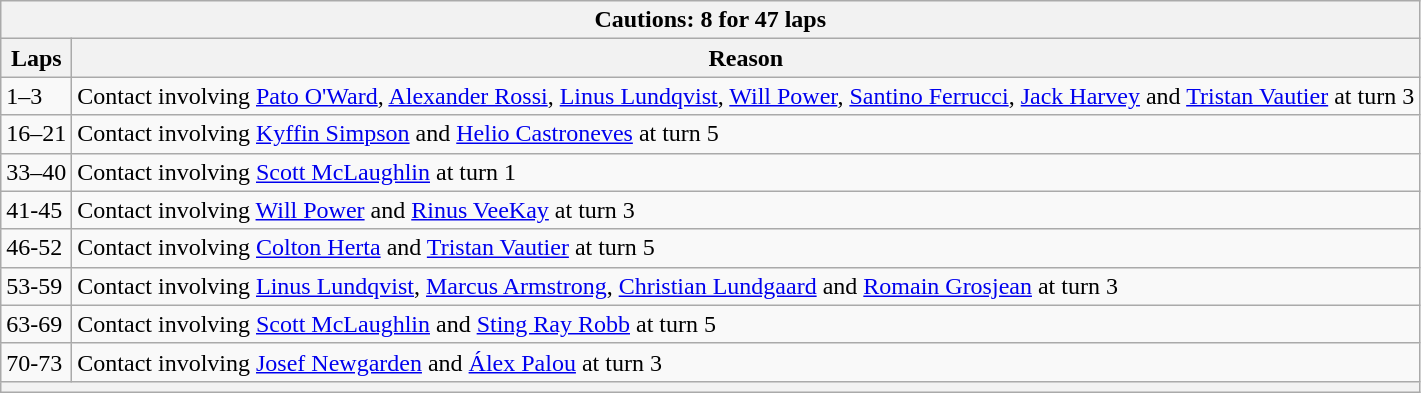<table class="wikitable">
<tr>
<th colspan=2>Cautions: 8 for 47 laps</th>
</tr>
<tr>
<th>Laps</th>
<th>Reason</th>
</tr>
<tr>
<td>1–3</td>
<td>Contact involving <a href='#'>Pato O'Ward</a>, <a href='#'>Alexander Rossi</a>, <a href='#'>Linus Lundqvist</a>, <a href='#'>Will Power</a>, <a href='#'>Santino Ferrucci</a>, <a href='#'>Jack Harvey</a> and <a href='#'>Tristan Vautier</a> at turn 3</td>
</tr>
<tr>
<td>16–21</td>
<td>Contact involving <a href='#'>Kyffin Simpson</a> and <a href='#'>Helio Castroneves</a> at turn 5</td>
</tr>
<tr>
<td>33–40</td>
<td>Contact involving <a href='#'>Scott McLaughlin</a> at turn 1</td>
</tr>
<tr>
<td>41-45</td>
<td>Contact involving <a href='#'>Will Power</a> and <a href='#'>Rinus VeeKay</a> at turn 3</td>
</tr>
<tr>
<td>46-52</td>
<td>Contact involving <a href='#'>Colton Herta</a> and <a href='#'>Tristan Vautier</a> at turn 5</td>
</tr>
<tr>
<td>53-59</td>
<td>Contact involving <a href='#'>Linus Lundqvist</a>, <a href='#'>Marcus Armstrong</a>, <a href='#'>Christian Lundgaard</a> and <a href='#'>Romain Grosjean</a> at turn 3</td>
</tr>
<tr>
<td>63-69</td>
<td>Contact involving <a href='#'>Scott McLaughlin</a> and <a href='#'>Sting Ray Robb</a> at turn 5</td>
</tr>
<tr>
<td>70-73</td>
<td>Contact involving <a href='#'>Josef Newgarden</a> and <a href='#'>Álex Palou</a> at turn 3</td>
</tr>
<tr>
<th colspan=2></th>
</tr>
</table>
